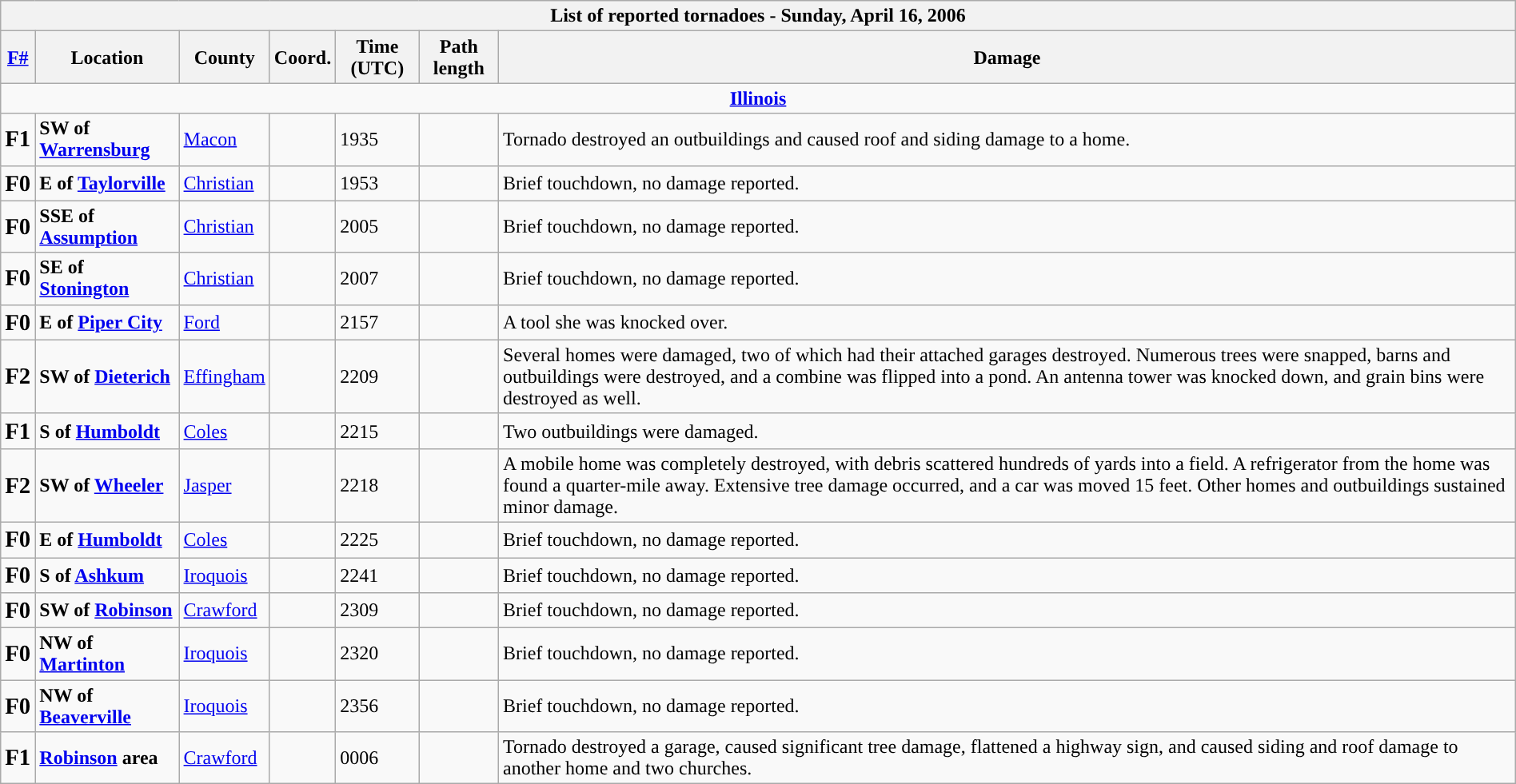<table class="wikitable collapsible" width="100%">
<tr>
<th colspan="7">List of reported tornadoes - Sunday, April 16, 2006</th>
</tr>
<tr>
<th><a href='#'>F#</a></th>
<th>Location</th>
<th>County</th>
<th>Coord.</th>
<th>Time (UTC)</th>
<th>Path length</th>
<th>Damage</th>
</tr>
<tr>
<td colspan="7" align=center><strong><a href='#'>Illinois</a></strong></td>
</tr>
<tr>
<td><big><strong>F1</strong></big></td>
<td><strong>SW of <a href='#'>Warrensburg</a></strong></td>
<td><a href='#'>Macon</a></td>
<td></td>
<td>1935</td>
<td></td>
<td>Tornado destroyed an outbuildings and caused roof and siding damage to a home.</td>
</tr>
<tr>
<td><big><strong>F0</strong></big></td>
<td><strong>E of <a href='#'>Taylorville</a></strong></td>
<td><a href='#'>Christian</a></td>
<td></td>
<td>1953</td>
<td></td>
<td>Brief touchdown, no damage reported.</td>
</tr>
<tr>
<td><big><strong>F0</strong></big></td>
<td><strong>SSE of <a href='#'>Assumption</a></strong></td>
<td><a href='#'>Christian</a></td>
<td></td>
<td>2005</td>
<td></td>
<td>Brief touchdown, no damage reported.</td>
</tr>
<tr>
<td><big><strong>F0</strong></big></td>
<td><strong>SE of <a href='#'>Stonington</a></strong></td>
<td><a href='#'>Christian</a></td>
<td></td>
<td>2007</td>
<td></td>
<td>Brief touchdown, no damage reported.</td>
</tr>
<tr>
<td><big><strong>F0</strong></big></td>
<td><strong>E of <a href='#'>Piper City</a></strong></td>
<td><a href='#'>Ford</a></td>
<td></td>
<td>2157</td>
<td></td>
<td>A tool she was knocked over.</td>
</tr>
<tr>
<td><big><strong>F2</strong></big></td>
<td><strong>SW of <a href='#'>Dieterich</a></strong></td>
<td><a href='#'>Effingham</a></td>
<td></td>
<td>2209</td>
<td></td>
<td>Several homes were damaged, two of which had their attached garages destroyed. Numerous trees were snapped, barns and outbuildings were destroyed, and a combine was flipped into a pond. An antenna tower was knocked down, and grain bins were destroyed as well.</td>
</tr>
<tr>
<td><big><strong>F1</strong></big></td>
<td><strong>S of <a href='#'>Humboldt</a></strong></td>
<td><a href='#'>Coles</a></td>
<td></td>
<td>2215</td>
<td></td>
<td>Two outbuildings were damaged.</td>
</tr>
<tr>
<td><big><strong>F2</strong></big></td>
<td><strong>SW of <a href='#'>Wheeler</a></strong></td>
<td><a href='#'>Jasper</a></td>
<td></td>
<td>2218</td>
<td></td>
<td>A mobile home was completely destroyed, with debris scattered hundreds of yards into a field. A refrigerator from the home was found a quarter-mile away. Extensive tree damage occurred, and a car was moved 15 feet. Other homes and outbuildings sustained minor damage.</td>
</tr>
<tr>
<td><big><strong>F0</strong></big></td>
<td><strong>E of <a href='#'>Humboldt</a></strong></td>
<td><a href='#'>Coles</a></td>
<td></td>
<td>2225</td>
<td></td>
<td>Brief touchdown, no damage reported.</td>
</tr>
<tr>
<td><big><strong>F0</strong></big></td>
<td><strong>S of <a href='#'>Ashkum</a></strong></td>
<td><a href='#'>Iroquois</a></td>
<td></td>
<td>2241</td>
<td></td>
<td>Brief touchdown, no damage reported.</td>
</tr>
<tr>
<td><big><strong>F0</strong></big></td>
<td><strong>SW of <a href='#'>Robinson</a></strong></td>
<td><a href='#'>Crawford</a></td>
<td></td>
<td>2309</td>
<td></td>
<td>Brief touchdown, no damage reported.</td>
</tr>
<tr>
<td><big><strong>F0</strong></big></td>
<td><strong>NW of <a href='#'>Martinton</a></strong></td>
<td><a href='#'>Iroquois</a></td>
<td></td>
<td>2320</td>
<td></td>
<td>Brief touchdown, no damage reported.</td>
</tr>
<tr>
<td><big><strong>F0</strong></big></td>
<td><strong>NW of <a href='#'>Beaverville</a></strong></td>
<td><a href='#'>Iroquois</a></td>
<td></td>
<td>2356</td>
<td></td>
<td>Brief touchdown, no damage reported.</td>
</tr>
<tr>
<td><big><strong>F1</strong></big></td>
<td><strong><a href='#'>Robinson</a> area</strong></td>
<td><a href='#'>Crawford</a></td>
<td></td>
<td>0006</td>
<td></td>
<td>Tornado destroyed a garage, caused significant tree damage, flattened a highway sign, and caused siding and roof damage to another home and two churches.</td>
</tr>
</table>
